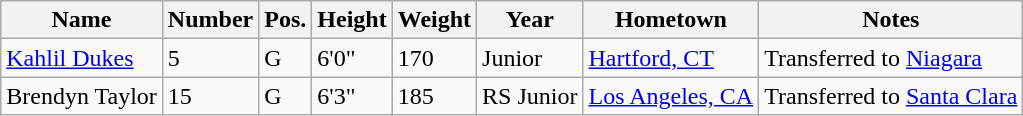<table class="wikitable sortable" border="1">
<tr>
<th>Name</th>
<th>Number</th>
<th>Pos.</th>
<th>Height</th>
<th>Weight</th>
<th>Year</th>
<th>Hometown</th>
<th class="unsortable">Notes</th>
</tr>
<tr>
<td sortname><a href='#'>Kahlil Dukes</a></td>
<td>5</td>
<td>G</td>
<td>6'0"</td>
<td>170</td>
<td>Junior</td>
<td><a href='#'>Hartford, CT</a></td>
<td>Transferred to <a href='#'>Niagara</a></td>
</tr>
<tr>
<td sortname>Brendyn Taylor</td>
<td>15</td>
<td>G</td>
<td>6'3"</td>
<td>185</td>
<td>RS Junior</td>
<td><a href='#'>Los Angeles, CA</a></td>
<td>Transferred to <a href='#'>Santa Clara</a></td>
</tr>
</table>
